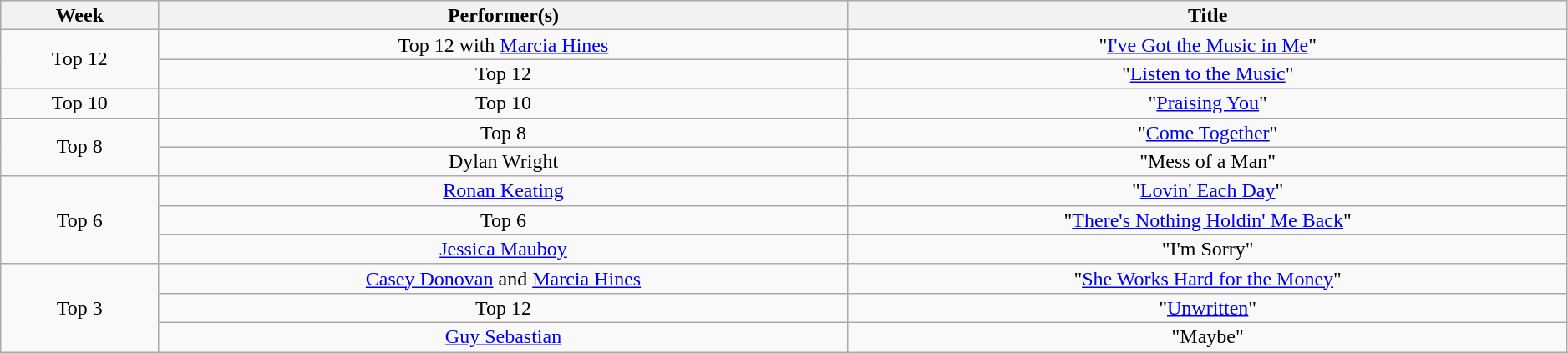<table class="wikitable sortable mw-collapsible mw-collapsed plainrowheaders" style="text-align:center; line-height:16px; width:99%;">
<tr style="background:#ccc; text-align:center;">
<th>Week</th>
<th>Performer(s)</th>
<th>Title</th>
</tr>
<tr>
<td rowspan="2">Top 12</td>
<td>Top 12 with <a href='#'>Marcia Hines</a></td>
<td>"<a href='#'>I've Got the Music in Me</a>"</td>
</tr>
<tr>
<td>Top 12</td>
<td>"<a href='#'>Listen to the Music</a>"</td>
</tr>
<tr>
<td>Top 10</td>
<td>Top 10</td>
<td>"<a href='#'>Praising You</a>"</td>
</tr>
<tr>
<td rowspan="2">Top 8</td>
<td>Top 8</td>
<td>"<a href='#'>Come Together</a>"</td>
</tr>
<tr>
<td>Dylan Wright</td>
<td>"Mess of a Man"</td>
</tr>
<tr>
<td rowspan="3">Top 6</td>
<td><a href='#'>Ronan Keating</a></td>
<td>"<a href='#'>Lovin' Each Day</a>"</td>
</tr>
<tr>
<td>Top 6</td>
<td>"<a href='#'>There's Nothing Holdin' Me Back</a>"</td>
</tr>
<tr>
<td><a href='#'>Jessica Mauboy</a></td>
<td>"I'm Sorry"</td>
</tr>
<tr>
<td rowspan="3">Top 3</td>
<td><a href='#'>Casey Donovan</a> and <a href='#'>Marcia Hines</a></td>
<td>"<a href='#'>She Works Hard for the Money</a>"</td>
</tr>
<tr>
<td>Top 12</td>
<td>"<a href='#'>Unwritten</a>"</td>
</tr>
<tr>
<td><a href='#'>Guy Sebastian</a></td>
<td>"Maybe"</td>
</tr>
</table>
